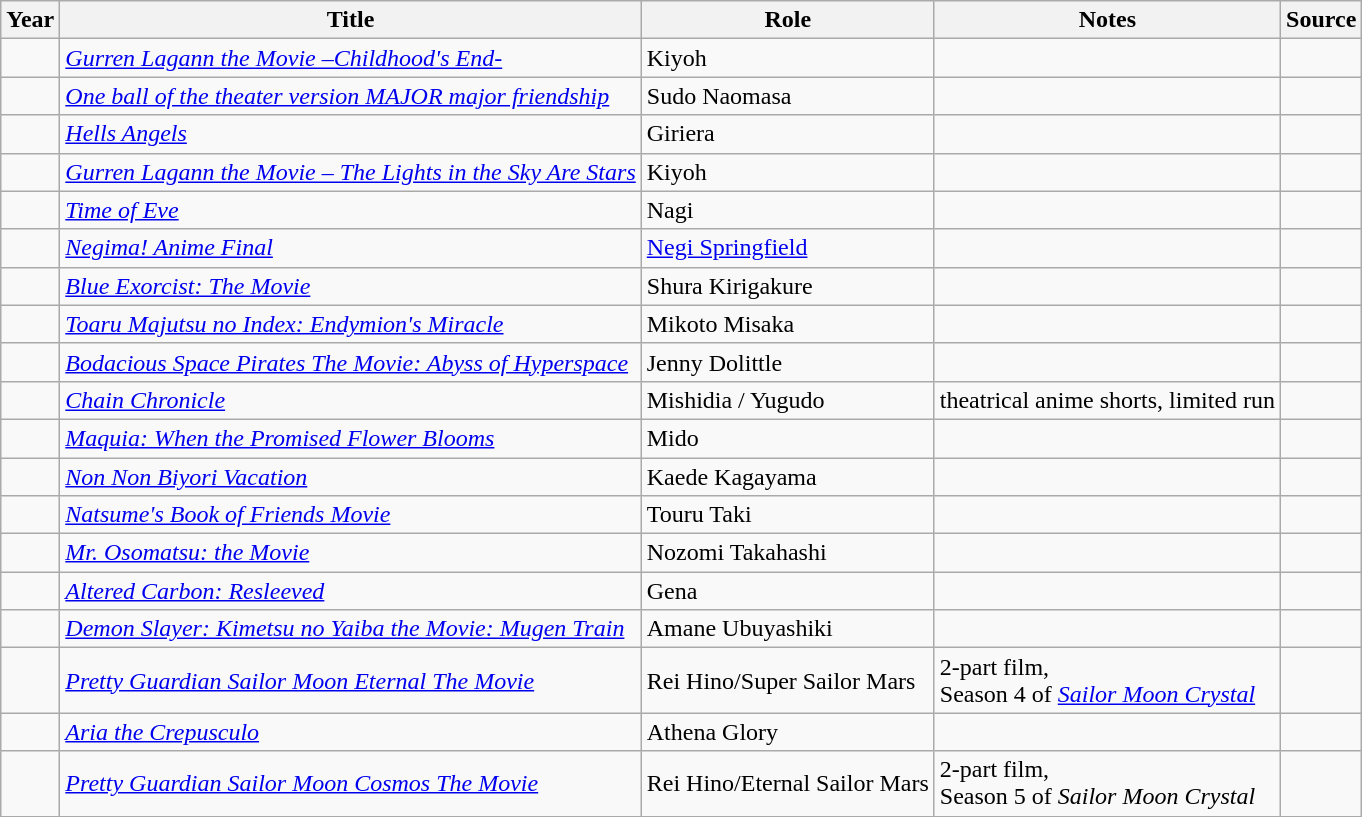<table class="wikitable sortable plainrowheaders">
<tr>
<th>Year</th>
<th>Title</th>
<th>Role</th>
<th class="unsortable">Notes</th>
<th class="unsortable">Source</th>
</tr>
<tr>
<td></td>
<td><em> <a href='#'>Gurren Lagann the Movie –Childhood's End-</a></em></td>
<td>Kiyoh</td>
<td></td>
<td></td>
</tr>
<tr>
<td></td>
<td><em><a href='#'>One ball of the theater version MAJOR major friendship</a></em></td>
<td>Sudo Naomasa</td>
<td></td>
<td></td>
</tr>
<tr>
<td></td>
<td><em><a href='#'>Hells Angels</a></em></td>
<td>Giriera</td>
<td></td>
<td></td>
</tr>
<tr>
<td></td>
<td><em><a href='#'>Gurren Lagann the Movie – The Lights in the Sky Are Stars</a></em></td>
<td>Kiyoh</td>
<td></td>
<td></td>
</tr>
<tr>
<td></td>
<td><em><a href='#'>Time of Eve</a></em></td>
<td>Nagi</td>
<td></td>
<td></td>
</tr>
<tr>
<td></td>
<td><em><a href='#'>Negima! Anime Final</a></em></td>
<td><a href='#'>Negi Springfield</a></td>
<td></td>
<td></td>
</tr>
<tr>
<td></td>
<td><em><a href='#'>Blue Exorcist: The Movie</a></em></td>
<td>Shura Kirigakure</td>
<td></td>
<td></td>
</tr>
<tr>
<td></td>
<td><em><a href='#'>Toaru Majutsu no Index: Endymion's Miracle</a></em></td>
<td>Mikoto Misaka</td>
<td></td>
<td></td>
</tr>
<tr>
<td></td>
<td><em><a href='#'>Bodacious Space Pirates The Movie: Abyss of Hyperspace</a></em></td>
<td>Jenny Dolittle</td>
<td></td>
<td></td>
</tr>
<tr>
<td></td>
<td><em><a href='#'>Chain Chronicle</a></em></td>
<td>Mishidia / Yugudo</td>
<td>theatrical anime shorts, limited run</td>
<td></td>
</tr>
<tr>
<td></td>
<td><em><a href='#'>Maquia: When the Promised Flower Blooms</a></em></td>
<td>Mido</td>
<td></td>
<td></td>
</tr>
<tr>
<td></td>
<td><em><a href='#'>Non Non Biyori Vacation</a></em></td>
<td>Kaede Kagayama</td>
<td></td>
<td></td>
</tr>
<tr>
<td></td>
<td><em><a href='#'>Natsume's Book of Friends Movie</a></em></td>
<td>Touru Taki</td>
<td></td>
<td></td>
</tr>
<tr>
<td></td>
<td><em><a href='#'>Mr. Osomatsu: the Movie</a></em></td>
<td>Nozomi Takahashi</td>
<td></td>
<td></td>
</tr>
<tr>
<td></td>
<td><em><a href='#'>Altered Carbon: Resleeved</a></em></td>
<td>Gena</td>
<td></td>
<td></td>
</tr>
<tr>
<td></td>
<td><em><a href='#'>Demon Slayer: Kimetsu no Yaiba the Movie: Mugen Train</a></em></td>
<td>Amane Ubuyashiki</td>
<td></td>
<td></td>
</tr>
<tr>
<td></td>
<td><em><a href='#'>Pretty Guardian Sailor Moon Eternal The Movie</a></em></td>
<td>Rei Hino/Super Sailor Mars</td>
<td>2-part film,<br>Season 4 of <em><a href='#'>Sailor Moon Crystal</a></em> </td>
<td></td>
</tr>
<tr>
<td></td>
<td><em><a href='#'>Aria the Crepusculo</a></em></td>
<td>Athena Glory</td>
<td></td>
<td></td>
</tr>
<tr>
<td></td>
<td><em><a href='#'>Pretty Guardian Sailor Moon Cosmos The Movie</a></em></td>
<td>Rei Hino/Eternal Sailor Mars</td>
<td>2-part film,<br>Season 5 of <em>Sailor Moon Crystal</em> </td>
<td></td>
</tr>
<tr>
</tr>
</table>
